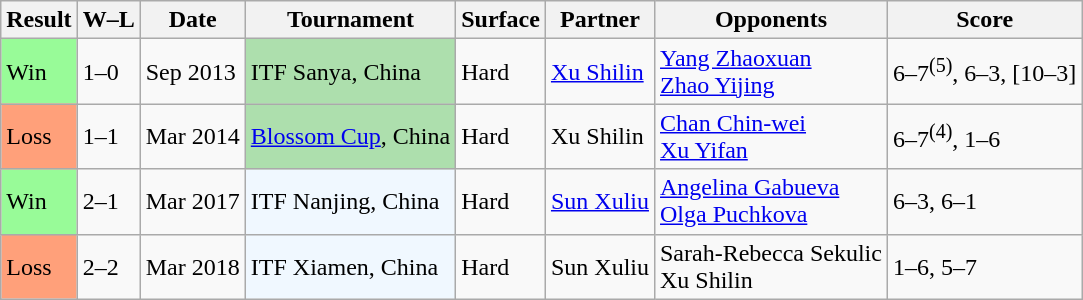<table class="sortable wikitable">
<tr>
<th>Result</th>
<th class="unsortable">W–L</th>
<th>Date</th>
<th>Tournament</th>
<th>Surface</th>
<th>Partner</th>
<th>Opponents</th>
<th class="unsortable">Score</th>
</tr>
<tr>
<td style="background:#98fb98;">Win</td>
<td>1–0</td>
<td>Sep 2013</td>
<td style="background:#addfad;">ITF Sanya, China</td>
<td>Hard</td>
<td> <a href='#'>Xu Shilin</a></td>
<td> <a href='#'>Yang Zhaoxuan</a> <br>  <a href='#'>Zhao Yijing</a></td>
<td>6–7<sup>(5)</sup>, 6–3, [10–3]</td>
</tr>
<tr>
<td style="background:#ffa07a;">Loss</td>
<td>1–1</td>
<td>Mar 2014</td>
<td style="background:#addfad;"><a href='#'>Blossom Cup</a>, China</td>
<td>Hard</td>
<td> Xu Shilin</td>
<td> <a href='#'>Chan Chin-wei</a> <br>  <a href='#'>Xu Yifan</a></td>
<td>6–7<sup>(4)</sup>, 1–6</td>
</tr>
<tr>
<td style="background:#98fb98;">Win</td>
<td>2–1</td>
<td>Mar 2017</td>
<td style="background:#f0f8ff;">ITF Nanjing, China</td>
<td>Hard</td>
<td> <a href='#'>Sun Xuliu</a></td>
<td> <a href='#'>Angelina Gabueva</a> <br>  <a href='#'>Olga Puchkova</a></td>
<td>6–3, 6–1</td>
</tr>
<tr>
<td style="background:#ffa07a;">Loss</td>
<td>2–2</td>
<td>Mar 2018</td>
<td style="background:#f0f8ff;">ITF Xiamen, China</td>
<td>Hard</td>
<td> Sun Xuliu</td>
<td> Sarah-Rebecca Sekulic <br>  Xu Shilin</td>
<td>1–6, 5–7</td>
</tr>
</table>
